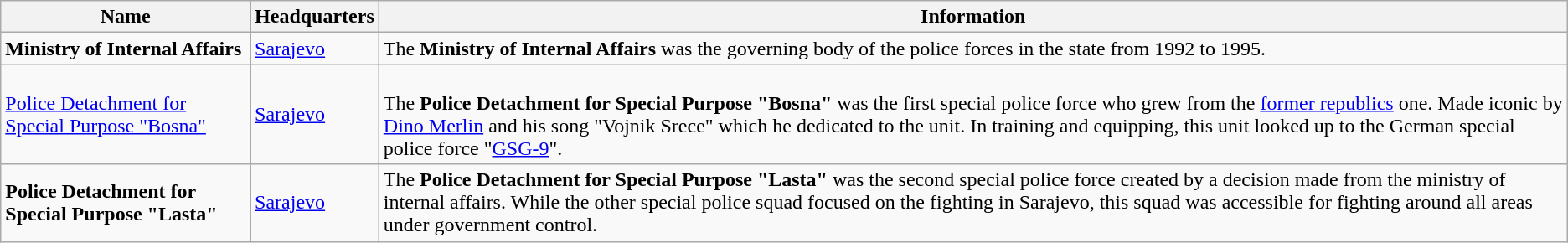<table class="wikitable">
<tr>
<th>Name</th>
<th>Headquarters</th>
<th>Information</th>
</tr>
<tr>
<td><strong>Ministry of Internal Affairs</strong></td>
<td><a href='#'>Sarajevo</a></td>
<td>The <strong>Ministry of Internal Affairs</strong> was the governing body of the police forces in the state from 1992 to 1995.</td>
</tr>
<tr>
<td><a href='#'>Police Detachment for Special Purpose "Bosna"</a></td>
<td><a href='#'>Sarajevo</a></td>
<td><br>The <strong>Police Detachment for Special Purpose "Bosna"</strong> was the first special police force who grew from the <a href='#'>former republics</a> one. Made iconic by <a href='#'>Dino Merlin</a> and his song "Vojnik Srece" which he dedicated to the unit. In training and equipping, this unit looked up to the German special police force "<a href='#'>GSG-9</a>".</td>
</tr>
<tr>
<td><strong>Police Detachment for Special Purpose "Lasta"</strong></td>
<td><a href='#'>Sarajevo</a></td>
<td>The <strong>Police Detachment for Special Purpose "Lasta"</strong>  was the second special police force created by a decision made from the ministry of internal affairs. While the other special police squad focused on the fighting in Sarajevo, this squad was accessible for fighting around all areas under government control.</td>
</tr>
</table>
